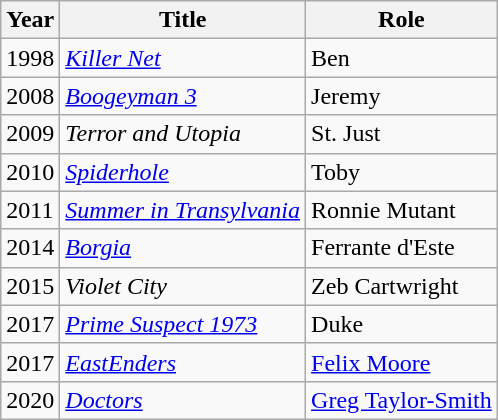<table class="wikitable">
<tr>
<th>Year</th>
<th>Title</th>
<th>Role</th>
</tr>
<tr>
<td>1998</td>
<td><em><a href='#'>Killer Net</a></em></td>
<td>Ben</td>
</tr>
<tr>
<td>2008</td>
<td><em><a href='#'>Boogeyman 3</a></em></td>
<td>Jeremy</td>
</tr>
<tr>
<td>2009</td>
<td><em>Terror and Utopia</em></td>
<td>St. Just</td>
</tr>
<tr>
<td>2010</td>
<td><em><a href='#'>Spiderhole</a></em></td>
<td>Toby</td>
</tr>
<tr>
<td>2011</td>
<td><em><a href='#'>Summer in Transylvania</a></em></td>
<td>Ronnie Mutant</td>
</tr>
<tr>
<td>2014</td>
<td><em><a href='#'>Borgia</a></em></td>
<td>Ferrante d'Este</td>
</tr>
<tr>
<td>2015</td>
<td><em>Violet City</em></td>
<td>Zeb Cartwright</td>
</tr>
<tr>
<td>2017</td>
<td><em><a href='#'>Prime Suspect 1973</a></em></td>
<td>Duke</td>
</tr>
<tr>
<td>2017</td>
<td><em><a href='#'>EastEnders</a></em></td>
<td><a href='#'>Felix Moore</a></td>
</tr>
<tr>
<td>2020</td>
<td><em><a href='#'>Doctors</a></em></td>
<td><a href='#'>Greg Taylor-Smith</a></td>
</tr>
</table>
